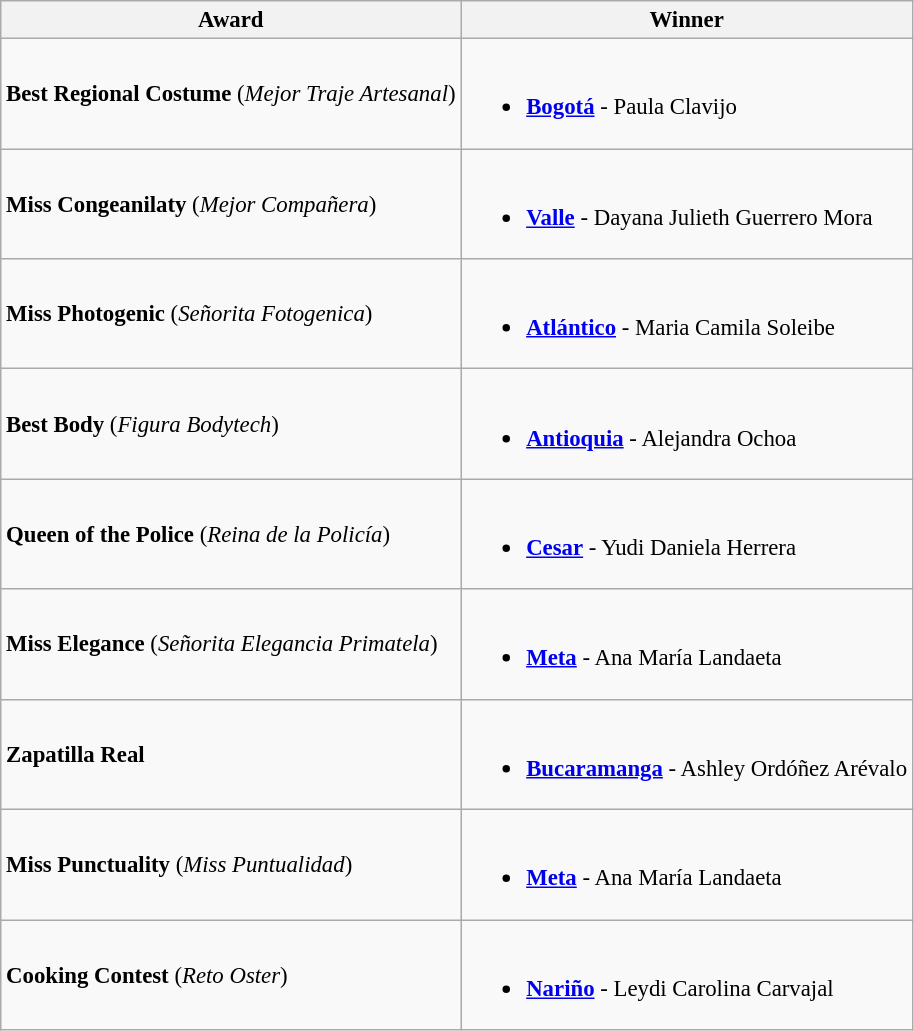<table class="wikitable" style="font-size: 95%;">
<tr>
<th>Award</th>
<th>Winner</th>
</tr>
<tr>
<td><strong>Best Regional Costume</strong>  (<em>Mejor Traje Artesanal</em>)</td>
<td><br><ul><li><strong> <a href='#'>Bogotá</a></strong> - Paula Clavijo</li></ul></td>
</tr>
<tr>
<td><strong>Miss Congeanilaty</strong> (<em>Mejor Compañera</em>)</td>
<td><br><ul><li><strong> <a href='#'>Valle</a></strong> - Dayana Julieth Guerrero Mora</li></ul></td>
</tr>
<tr>
<td><strong>Miss Photogenic</strong> (<em>Señorita Fotogenica</em>)</td>
<td><br><ul><li><strong> <a href='#'>Atlántico</a></strong> - Maria Camila Soleibe</li></ul></td>
</tr>
<tr>
<td><strong>Best Body</strong> (<em>Figura Bodytech</em>)</td>
<td><br><ul><li><strong> <a href='#'>Antioquia</a></strong> - Alejandra Ochoa</li></ul></td>
</tr>
<tr>
<td><strong>Queen of the Police</strong> (<em>Reina de la Policía</em>)</td>
<td><br><ul><li><strong> <a href='#'>Cesar</a></strong> - Yudi Daniela Herrera</li></ul></td>
</tr>
<tr>
<td><strong>Miss Elegance</strong> (<em>Señorita Elegancia Primatela</em>)</td>
<td><br><ul><li><strong> <a href='#'>Meta</a></strong> - Ana María Landaeta</li></ul></td>
</tr>
<tr>
<td><strong>Zapatilla Real</strong></td>
<td><br><ul><li><strong> <a href='#'>Bucaramanga</a></strong> - Ashley Ordóñez Arévalo</li></ul></td>
</tr>
<tr>
<td><strong>Miss Punctuality</strong> (<em>Miss Puntualidad</em>)</td>
<td><br><ul><li><strong> <a href='#'>Meta</a></strong> - Ana María Landaeta</li></ul></td>
</tr>
<tr>
<td><strong>Cooking Contest</strong> (<em>Reto Oster</em>)</td>
<td><br><ul><li><strong> <a href='#'>Nariño</a></strong> - Leydi Carolina Carvajal</li></ul></td>
</tr>
</table>
